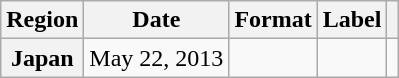<table class="wikitable plainrowheaders">
<tr>
<th scope="col">Region</th>
<th scope="col">Date</th>
<th scope="col">Format</th>
<th scope="col">Label</th>
<th scope="col"></th>
</tr>
<tr>
<th scope="row">Japan</th>
<td>May 22, 2013</td>
<td></td>
<td></td>
<td></td>
</tr>
</table>
